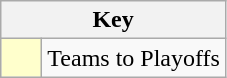<table class="wikitable" style="text-align: center;">
<tr>
<th colspan=2>Key</th>
</tr>
<tr>
<td style="background:#ffffcc; width:20px;"></td>
<td align=left>Teams to Playoffs</td>
</tr>
</table>
